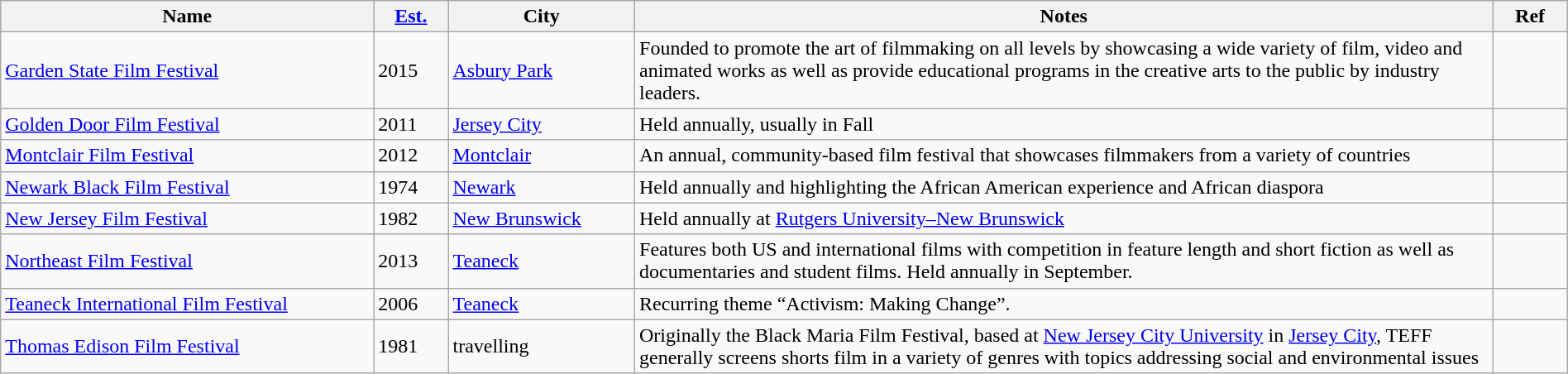<table class="wikitable sortable" width=100%>
<tr>
<th style="width:20%;">Name</th>
<th style="width:4%;"><a href='#'>Est.</a></th>
<th style="width:10%;">City</th>
<th style="width:46%;">Notes</th>
<th style="width:4%;">Ref</th>
</tr>
<tr>
<td><a href='#'>Garden State Film Festival</a></td>
<td>2015</td>
<td><a href='#'>Asbury Park</a></td>
<td>Founded to promote the art of filmmaking on all levels by showcasing a wide variety of film, video and animated works as well as provide educational programs in the creative arts to the public by industry leaders.</td>
<td></td>
</tr>
<tr>
<td><a href='#'>Golden Door Film Festival</a></td>
<td>2011</td>
<td><a href='#'>Jersey City</a></td>
<td>Held annually, usually in Fall</td>
<td></td>
</tr>
<tr>
<td><a href='#'>Montclair Film Festival</a></td>
<td>2012</td>
<td><a href='#'>Montclair</a></td>
<td>An annual, community-based film festival that showcases filmmakers from a variety of countries</td>
<td></td>
</tr>
<tr>
<td><a href='#'>Newark Black Film Festival</a></td>
<td>1974</td>
<td><a href='#'>Newark</a></td>
<td>Held annually and highlighting the African American experience and African diaspora</td>
<td></td>
</tr>
<tr>
<td><a href='#'>New Jersey Film Festival</a></td>
<td>1982</td>
<td><a href='#'>New Brunswick</a></td>
<td>Held annually at <a href='#'>Rutgers University–New Brunswick</a></td>
<td></td>
</tr>
<tr>
<td><a href='#'>Northeast Film Festival</a></td>
<td>2013</td>
<td><a href='#'>Teaneck</a></td>
<td>Features both US and international films with competition in feature length and short fiction as well as documentaries and student films.  Held annually in September.</td>
<td></td>
</tr>
<tr>
<td><a href='#'>Teaneck International Film Festival</a></td>
<td>2006</td>
<td><a href='#'>Teaneck</a></td>
<td>Recurring theme “Activism: Making Change”.</td>
</tr>
<tr>
<td><a href='#'>Thomas Edison Film Festival</a></td>
<td>1981</td>
<td>travelling</td>
<td>Originally the Black Maria Film Festival, based at <a href='#'>New Jersey City University</a> in <a href='#'>Jersey City</a>, TEFF generally screens shorts film in a variety of genres with topics addressing social and environmental issues</td>
<td></td>
</tr>
</table>
